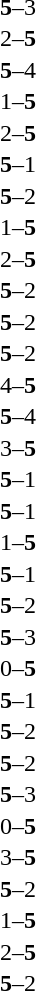<table width="100%" cellspacing="1">
<tr>
<th width=45%></th>
<th width=10%></th>
<th width=45%></th>
</tr>
<tr>
<td><strong></strong></td>
<td align="center"><strong>5</strong>–3</td>
<td></td>
</tr>
<tr>
<td></td>
<td align="center">2–<strong>5</strong></td>
<td><strong></strong></td>
</tr>
<tr>
<td><strong></strong></td>
<td align="center"><strong>5</strong>–4</td>
<td></td>
</tr>
<tr>
<td></td>
<td align="center">1–<strong>5</strong></td>
<td><strong></strong></td>
</tr>
<tr>
<td></td>
<td align="center">2–<strong>5</strong></td>
<td><strong></strong></td>
</tr>
<tr>
<td><strong></strong></td>
<td align="center"><strong>5</strong>–1</td>
<td></td>
</tr>
<tr>
<td><strong></strong></td>
<td align="center"><strong>5</strong>–2</td>
<td></td>
</tr>
<tr>
<td></td>
<td align="center">1–<strong>5</strong></td>
<td><strong></strong></td>
</tr>
<tr>
<td></td>
<td align="center">2–<strong>5</strong></td>
<td><strong></strong></td>
</tr>
<tr>
<td><strong></strong></td>
<td align="center"><strong>5</strong>–2</td>
<td></td>
</tr>
<tr>
<td><strong></strong></td>
<td align="center"><strong>5</strong>–2</td>
<td></td>
</tr>
<tr>
<td><strong></strong></td>
<td align="center"><strong>5</strong>–2</td>
<td></td>
</tr>
<tr>
<td></td>
<td align="center">4–<strong>5</strong></td>
<td><strong></strong></td>
</tr>
<tr>
<td><strong></strong></td>
<td align="center"><strong>5</strong>–4</td>
<td></td>
</tr>
<tr>
<td></td>
<td align="center">3–<strong>5</strong></td>
<td><strong></strong></td>
</tr>
<tr>
<td><strong></strong></td>
<td align="center"><strong>5</strong>–1</td>
<td></td>
</tr>
<tr>
<td><strong></strong></td>
<td align="center"><strong>5</strong>–1</td>
<td></td>
</tr>
<tr>
<td></td>
<td align="center">1–<strong>5</strong></td>
<td><strong></strong></td>
</tr>
<tr>
<td><strong></strong></td>
<td align="center"><strong>5</strong>–1</td>
<td></td>
</tr>
<tr>
<td><strong></strong></td>
<td align="center"><strong>5</strong>–2</td>
<td></td>
</tr>
<tr>
<td><strong></strong></td>
<td align="center"><strong>5</strong>–3</td>
<td></td>
</tr>
<tr>
<td></td>
<td align="center">0–<strong>5</strong></td>
<td><strong></strong></td>
</tr>
<tr>
<td><strong></strong></td>
<td align="center"><strong>5</strong>–1</td>
<td></td>
</tr>
<tr>
<td><strong></strong></td>
<td align="center"><strong>5</strong>–2</td>
<td></td>
</tr>
<tr>
<td><strong></strong></td>
<td align="center"><strong>5</strong>–2</td>
<td></td>
</tr>
<tr>
<td><strong></strong></td>
<td align="center"><strong>5</strong>–3</td>
<td></td>
</tr>
<tr>
<td></td>
<td align="center">0–<strong>5</strong></td>
<td><strong></strong></td>
</tr>
<tr>
<td></td>
<td align="center">3–<strong>5</strong></td>
<td><strong></strong></td>
</tr>
<tr>
<td><strong></strong></td>
<td align="center"><strong>5</strong>–2</td>
<td></td>
</tr>
<tr>
<td></td>
<td align="center">1–<strong>5</strong></td>
<td><strong></strong></td>
</tr>
<tr>
<td></td>
<td align="center">2–<strong>5</strong></td>
<td><strong></strong></td>
</tr>
<tr>
<td><strong></strong></td>
<td align="center"><strong>5</strong>–2</td>
<td></td>
</tr>
</table>
